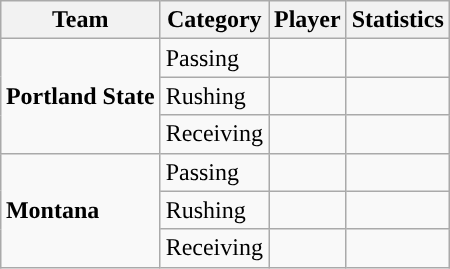<table class="wikitable" style="float: right;">
<tr>
<th>Team</th>
<th>Category</th>
<th>Player</th>
<th>Statistics</th>
</tr>
<tr>
<td rowspan=3><strong>Portland State</strong></td>
<td>Passing</td>
<td></td>
<td></td>
</tr>
<tr>
<td>Rushing</td>
<td></td>
<td></td>
</tr>
<tr>
<td>Receiving</td>
<td></td>
<td></td>
</tr>
<tr>
<td rowspan=3><strong>Montana</strong></td>
<td>Passing</td>
<td></td>
<td></td>
</tr>
<tr>
<td>Rushing</td>
<td></td>
<td></td>
</tr>
<tr>
<td>Receiving</td>
<td></td>
<td></td>
</tr>
</table>
